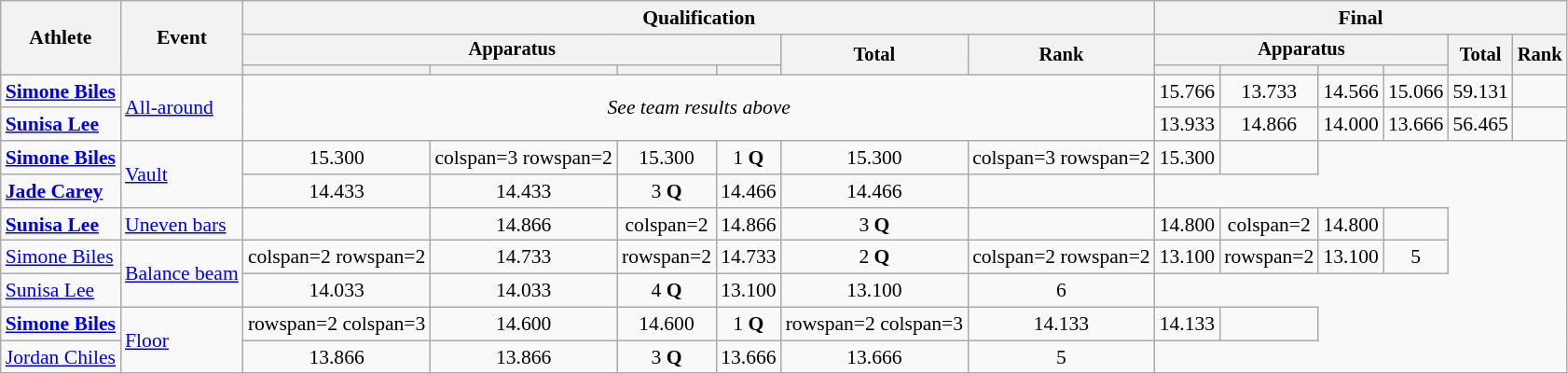<table class=wikitable style=font-size:90%;text-align:center>
<tr>
<th rowspan=3>Athlete</th>
<th rowspan=3>Event</th>
<th colspan=6>Qualification</th>
<th colspan=6>Final</th>
</tr>
<tr style=font-size:95%>
<th colspan=4>Apparatus</th>
<th rowspan=2>Total</th>
<th rowspan=2>Rank</th>
<th colspan=4>Apparatus</th>
<th rowspan=2>Total</th>
<th rowspan=2>Rank</th>
</tr>
<tr style=font-size:95%>
<th></th>
<th></th>
<th></th>
<th></th>
<th></th>
<th></th>
<th></th>
<th></th>
</tr>
<tr>
<td align=left><strong><a href='#'>Simone Biles</a></strong></td>
<td rowspan=2 align=left><a href='#'>All-around</a></td>
<td rowspan=2 colspan=6><em>See team results above</em></td>
<td>15.766</td>
<td>13.733</td>
<td>14.566</td>
<td>15.066</td>
<td>59.131</td>
<td></td>
</tr>
<tr>
<td align=left><strong><a href='#'>Sunisa Lee</a></strong></td>
<td>13.933</td>
<td>14.866</td>
<td>14.000</td>
<td>13.666</td>
<td>56.465</td>
<td></td>
</tr>
<tr>
<td align=left><strong><a href='#'>Simone Biles</a></strong></td>
<td align=left rowspan=2><a href='#'>Vault</a></td>
<td>15.300</td>
<td>colspan=3 rowspan=2 </td>
<td>15.300</td>
<td>1 <strong>Q</strong></td>
<td>15.300</td>
<td>colspan=3 rowspan=2 </td>
<td>15.300</td>
<td></td>
</tr>
<tr>
<td align=left><strong><a href='#'>Jade Carey</a></strong></td>
<td>14.433</td>
<td>14.433</td>
<td>3 <strong>Q</strong></td>
<td>14.466</td>
<td>14.466</td>
<td></td>
</tr>
<tr>
<td align=left><strong><a href='#'>Sunisa Lee</a></strong></td>
<td align=left><a href='#'>Uneven bars</a></td>
<td></td>
<td>14.866</td>
<td>colspan=2 </td>
<td>14.866</td>
<td>3 <strong>Q</strong></td>
<td></td>
<td>14.800</td>
<td>colspan=2 </td>
<td>14.800</td>
<td></td>
</tr>
<tr>
<td align=left><a href='#'>Simone Biles</a></td>
<td align=left rowspan=2><a href='#'>Balance beam</a></td>
<td>colspan=2 rowspan=2 </td>
<td>14.733</td>
<td>rowspan=2 </td>
<td>14.733</td>
<td>2 <strong>Q</strong></td>
<td>colspan=2 rowspan=2 </td>
<td>13.100</td>
<td>rowspan=2 </td>
<td>13.100</td>
<td>5</td>
</tr>
<tr>
<td align=left><a href='#'>Sunisa Lee</a></td>
<td>14.033</td>
<td>14.033</td>
<td>4 <strong>Q</strong></td>
<td>13.100</td>
<td>13.100</td>
<td>6</td>
</tr>
<tr>
<td align=left><strong><a href='#'>Simone Biles</a></strong></td>
<td align=left rowspan=2><a href='#'>Floor</a></td>
<td>rowspan=2 colspan=3 </td>
<td>14.600</td>
<td>14.600</td>
<td>1 <strong>Q</strong></td>
<td>rowspan=2 colspan=3 </td>
<td>14.133</td>
<td>14.133</td>
<td></td>
</tr>
<tr>
<td align=left><a href='#'>Jordan Chiles</a></td>
<td>13.866</td>
<td>13.866</td>
<td>3 <strong>Q</strong></td>
<td>13.666</td>
<td>13.666</td>
<td>5</td>
</tr>
</table>
